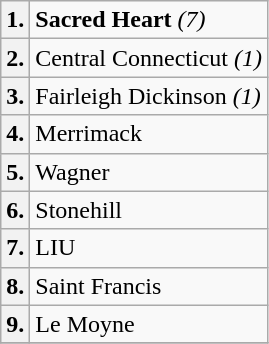<table class="wikitable">
<tr>
<th>1.</th>
<td><strong>Sacred Heart</strong> <em>(7)</em></td>
</tr>
<tr>
<th>2.</th>
<td>Central Connecticut <em>(1)</em></td>
</tr>
<tr>
<th>3.</th>
<td>Fairleigh Dickinson <em>(1)</em></td>
</tr>
<tr>
<th>4.</th>
<td>Merrimack</td>
</tr>
<tr>
<th>5.</th>
<td>Wagner</td>
</tr>
<tr>
<th>6.</th>
<td>Stonehill</td>
</tr>
<tr>
<th>7.</th>
<td>LIU</td>
</tr>
<tr>
<th>8.</th>
<td>Saint Francis</td>
</tr>
<tr>
<th>9.</th>
<td>Le Moyne</td>
</tr>
<tr>
</tr>
</table>
